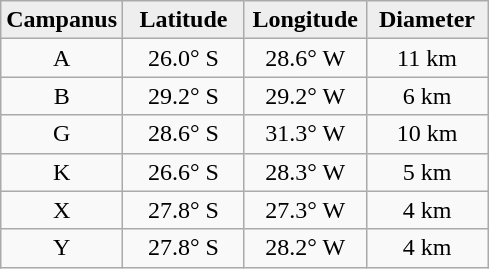<table class="wikitable">
<tr>
<th width="25%" style="background:#eeeeee;">Campanus</th>
<th width="25%" style="background:#eeeeee;">Latitude</th>
<th width="25%" style="background:#eeeeee;">Longitude</th>
<th width="25%" style="background:#eeeeee;">Diameter</th>
</tr>
<tr>
<td align="center">A</td>
<td align="center">26.0° S</td>
<td align="center">28.6° W</td>
<td align="center">11 km</td>
</tr>
<tr>
<td align="center">B</td>
<td align="center">29.2° S</td>
<td align="center">29.2° W</td>
<td align="center">6 km</td>
</tr>
<tr>
<td align="center">G</td>
<td align="center">28.6° S</td>
<td align="center">31.3° W</td>
<td align="center">10 km</td>
</tr>
<tr>
<td align="center">K</td>
<td align="center">26.6° S</td>
<td align="center">28.3° W</td>
<td align="center">5 km</td>
</tr>
<tr>
<td align="center">X</td>
<td align="center">27.8° S</td>
<td align="center">27.3° W</td>
<td align="center">4 km</td>
</tr>
<tr>
<td align="center">Y</td>
<td align="center">27.8° S</td>
<td align="center">28.2° W</td>
<td align="center">4 km</td>
</tr>
</table>
